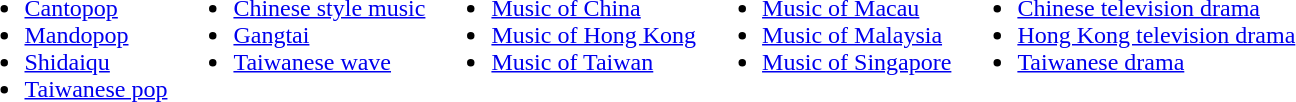<table>
<tr>
<td valign=top><br><ul><li><a href='#'>Cantopop</a></li><li><a href='#'>Mandopop</a></li><li><a href='#'>Shidaiqu</a></li><li><a href='#'>Taiwanese pop</a></li></ul></td>
<td valign=top><br><ul><li><a href='#'>Chinese style music</a></li><li><a href='#'>Gangtai</a></li><li><a href='#'>Taiwanese wave</a></li></ul></td>
<td valign=top><br><ul><li><a href='#'>Music of China</a></li><li><a href='#'>Music of Hong Kong</a></li><li><a href='#'>Music of Taiwan</a></li></ul></td>
<td valign=top><br><ul><li><a href='#'>Music of Macau</a></li><li><a href='#'>Music of Malaysia</a></li><li><a href='#'>Music of Singapore</a></li></ul></td>
<td valign=top><br><ul><li><a href='#'>Chinese television drama</a></li><li><a href='#'>Hong Kong television drama</a></li><li><a href='#'>Taiwanese drama</a></li></ul></td>
</tr>
</table>
